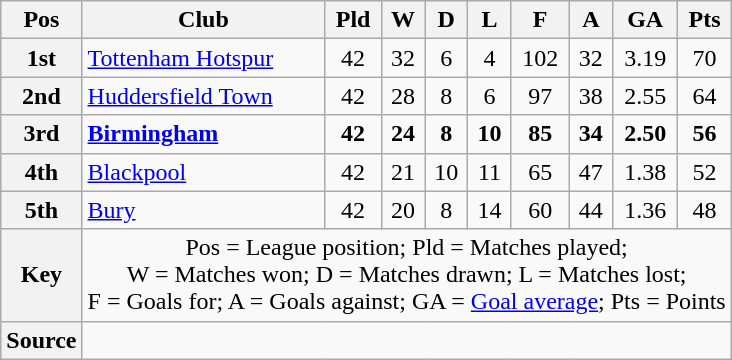<table class="wikitable" style="text-align:center">
<tr>
<th scope="col">Pos</th>
<th scope="col">Club</th>
<th scope="col">Pld</th>
<th scope="col">W</th>
<th scope="col">D</th>
<th scope="col">L</th>
<th scope="col">F</th>
<th scope="col">A</th>
<th scope="col">GA</th>
<th scope="col">Pts</th>
</tr>
<tr>
<th scope="row">1st</th>
<td align="left"><a href='#'>Tottenham Hotspur</a></td>
<td>42</td>
<td>32</td>
<td>6</td>
<td>4</td>
<td>102</td>
<td>32</td>
<td>3.19</td>
<td>70</td>
</tr>
<tr>
<th scope="row">2nd</th>
<td align="left"><a href='#'>Huddersfield Town</a></td>
<td>42</td>
<td>28</td>
<td>8</td>
<td>6</td>
<td>97</td>
<td>38</td>
<td>2.55</td>
<td>64</td>
</tr>
<tr style="font-weight:bold">
<th scope="row">3rd</th>
<td align="left"><a href='#'>Birmingham</a></td>
<td>42</td>
<td>24</td>
<td>8</td>
<td>10</td>
<td>85</td>
<td>34</td>
<td>2.50</td>
<td>56</td>
</tr>
<tr>
<th scope="row">4th</th>
<td align="left"><a href='#'>Blackpool</a></td>
<td>42</td>
<td>21</td>
<td>10</td>
<td>11</td>
<td>65</td>
<td>47</td>
<td>1.38</td>
<td>52</td>
</tr>
<tr>
<th scope="row">5th</th>
<td align="left"><a href='#'>Bury</a></td>
<td>42</td>
<td>20</td>
<td>8</td>
<td>14</td>
<td>60</td>
<td>44</td>
<td>1.36</td>
<td>48</td>
</tr>
<tr>
<th scope="row">Key</th>
<td colspan="9">Pos = League position; Pld = Matches played;<br>W = Matches won; D = Matches drawn; L = Matches lost;<br>F = Goals for; A = Goals against; GA = <a href='#'>Goal average</a>; Pts = Points</td>
</tr>
<tr>
<th scope="row">Source</th>
<td colspan="9"></td>
</tr>
</table>
